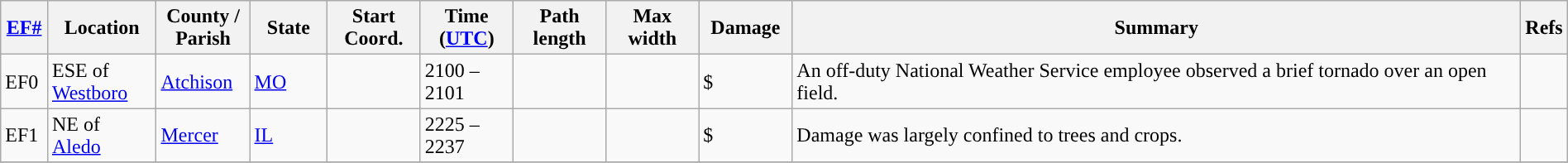<table class="wikitable sortable" style="width:100%;">
<tr>
<th scope="col" width="3%" align="center"><a href='#'>EF#</a></th>
<th scope="col" width="7%" align="center" class="unsortable">Location</th>
<th scope="col" width="6%" align="center" class="unsortable">County / Parish</th>
<th scope="col" width="5%" align="center">State</th>
<th scope="col" width="6%" align="center">Start Coord.</th>
<th scope="col" width="6%" align="center">Time (<a href='#'>UTC</a>)</th>
<th scope="col" width="6%" align="center">Path length</th>
<th scope="col" width="6%" align="center">Max width</th>
<th scope="col" width="6%" align="center">Damage</th>
<th scope="col" width="48%" class="unsortable" align="center">Summary</th>
<th scope="col" width="48%" class="unsortable" align="center">Refs</th>
</tr>
<tr>
<td>EF0</td>
<td>ESE of <a href='#'>Westboro</a></td>
<td><a href='#'>Atchison</a></td>
<td><a href='#'>MO</a></td>
<td></td>
<td>2100 – 2101</td>
<td></td>
<td></td>
<td>$</td>
<td>An off-duty National Weather Service employee observed a brief tornado over an open field.</td>
<td></td>
</tr>
<tr>
<td>EF1</td>
<td>NE of <a href='#'>Aledo</a></td>
<td><a href='#'>Mercer</a></td>
<td><a href='#'>IL</a></td>
<td></td>
<td>2225 – 2237</td>
<td></td>
<td></td>
<td>$</td>
<td>Damage was largely confined to trees and crops.</td>
<td></td>
</tr>
<tr>
</tr>
</table>
